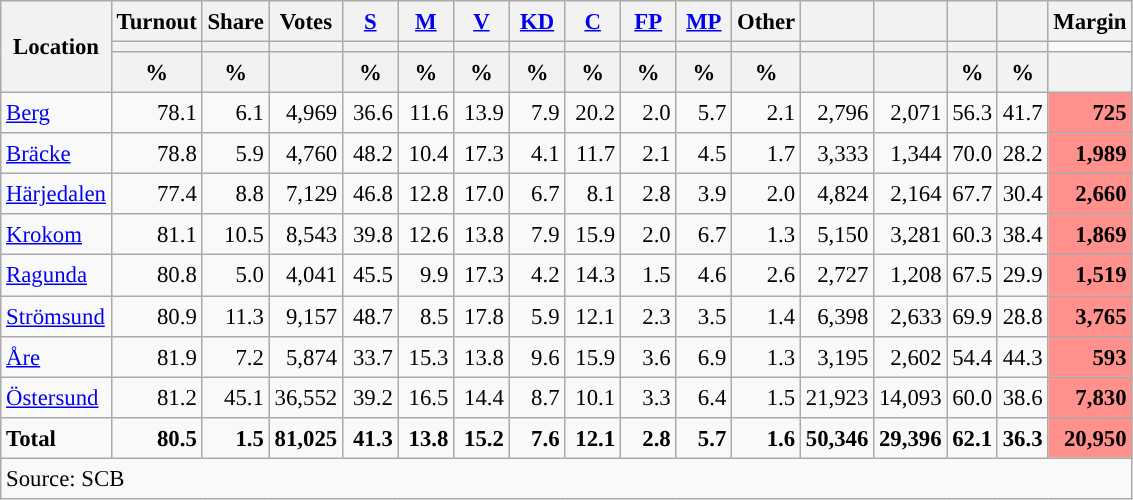<table class="wikitable sortable" style="text-align:right; font-size:95%; line-height:20px;">
<tr>
<th rowspan="3">Location</th>
<th>Turnout</th>
<th>Share</th>
<th>Votes</th>
<th width="30px" class="unsortable"><a href='#'>S</a></th>
<th width="30px" class="unsortable"><a href='#'>M</a></th>
<th width="30px" class="unsortable"><a href='#'>V</a></th>
<th width="30px" class="unsortable"><a href='#'>KD</a></th>
<th width="30px" class="unsortable"><a href='#'>C</a></th>
<th width="30px" class="unsortable"><a href='#'>FP</a></th>
<th width="30px" class="unsortable"><a href='#'>MP</a></th>
<th width="30px" class="unsortable">Other</th>
<th></th>
<th></th>
<th></th>
<th></th>
<th>Margin</th>
</tr>
<tr>
<th></th>
<th></th>
<th></th>
<th style="background:"></th>
<th style="background:"></th>
<th style="background:"></th>
<th style="background:"></th>
<th style="background:"></th>
<th style="background:"></th>
<th style="background:"></th>
<th style="background:"></th>
<th style="background:"></th>
<th style="background:"></th>
<th style="background:"></th>
<th style="background:"></th>
</tr>
<tr>
<th data-sort-type="number">%</th>
<th data-sort-type="number">%</th>
<th></th>
<th data-sort-type="number">%</th>
<th data-sort-type="number">%</th>
<th data-sort-type="number">%</th>
<th data-sort-type="number">%</th>
<th data-sort-type="number">%</th>
<th data-sort-type="number">%</th>
<th data-sort-type="number">%</th>
<th data-sort-type="number">%</th>
<th data-sort-type="number"></th>
<th data-sort-type="number"></th>
<th data-sort-type="number">%</th>
<th data-sort-type="number">%</th>
<th data-sort-type="number"></th>
</tr>
<tr>
<td align=left><a href='#'>Berg</a></td>
<td>78.1</td>
<td>6.1</td>
<td>4,969</td>
<td>36.6</td>
<td>11.6</td>
<td>13.9</td>
<td>7.9</td>
<td>20.2</td>
<td>2.0</td>
<td>5.7</td>
<td>2.1</td>
<td>2,796</td>
<td>2,071</td>
<td>56.3</td>
<td>41.7</td>
<td bgcolor=#ff908c><strong>725</strong></td>
</tr>
<tr>
<td align=left><a href='#'>Bräcke</a></td>
<td>78.8</td>
<td>5.9</td>
<td>4,760</td>
<td>48.2</td>
<td>10.4</td>
<td>17.3</td>
<td>4.1</td>
<td>11.7</td>
<td>2.1</td>
<td>4.5</td>
<td>1.7</td>
<td>3,333</td>
<td>1,344</td>
<td>70.0</td>
<td>28.2</td>
<td bgcolor=#ff908c><strong>1,989</strong></td>
</tr>
<tr>
<td align=left><a href='#'>Härjedalen</a></td>
<td>77.4</td>
<td>8.8</td>
<td>7,129</td>
<td>46.8</td>
<td>12.8</td>
<td>17.0</td>
<td>6.7</td>
<td>8.1</td>
<td>2.8</td>
<td>3.9</td>
<td>2.0</td>
<td>4,824</td>
<td>2,164</td>
<td>67.7</td>
<td>30.4</td>
<td bgcolor=#ff908c><strong>2,660</strong></td>
</tr>
<tr>
<td align=left><a href='#'>Krokom</a></td>
<td>81.1</td>
<td>10.5</td>
<td>8,543</td>
<td>39.8</td>
<td>12.6</td>
<td>13.8</td>
<td>7.9</td>
<td>15.9</td>
<td>2.0</td>
<td>6.7</td>
<td>1.3</td>
<td>5,150</td>
<td>3,281</td>
<td>60.3</td>
<td>38.4</td>
<td bgcolor=#ff908c><strong>1,869</strong></td>
</tr>
<tr>
<td align=left><a href='#'>Ragunda</a></td>
<td>80.8</td>
<td>5.0</td>
<td>4,041</td>
<td>45.5</td>
<td>9.9</td>
<td>17.3</td>
<td>4.2</td>
<td>14.3</td>
<td>1.5</td>
<td>4.6</td>
<td>2.6</td>
<td>2,727</td>
<td>1,208</td>
<td>67.5</td>
<td>29.9</td>
<td bgcolor=#ff908c><strong>1,519</strong></td>
</tr>
<tr>
<td align=left><a href='#'>Strömsund</a></td>
<td>80.9</td>
<td>11.3</td>
<td>9,157</td>
<td>48.7</td>
<td>8.5</td>
<td>17.8</td>
<td>5.9</td>
<td>12.1</td>
<td>2.3</td>
<td>3.5</td>
<td>1.4</td>
<td>6,398</td>
<td>2,633</td>
<td>69.9</td>
<td>28.8</td>
<td bgcolor=#ff908c><strong>3,765</strong></td>
</tr>
<tr>
<td align=left><a href='#'>Åre</a></td>
<td>81.9</td>
<td>7.2</td>
<td>5,874</td>
<td>33.7</td>
<td>15.3</td>
<td>13.8</td>
<td>9.6</td>
<td>15.9</td>
<td>3.6</td>
<td>6.9</td>
<td>1.3</td>
<td>3,195</td>
<td>2,602</td>
<td>54.4</td>
<td>44.3</td>
<td bgcolor=#ff908c><strong>593</strong></td>
</tr>
<tr>
<td align=left><a href='#'>Östersund</a></td>
<td>81.2</td>
<td>45.1</td>
<td>36,552</td>
<td>39.2</td>
<td>16.5</td>
<td>14.4</td>
<td>8.7</td>
<td>10.1</td>
<td>3.3</td>
<td>6.4</td>
<td>1.5</td>
<td>21,923</td>
<td>14,093</td>
<td>60.0</td>
<td>38.6</td>
<td bgcolor=#ff908c><strong>7,830</strong></td>
</tr>
<tr>
<td align=left><strong>Total</strong></td>
<td><strong>80.5</strong></td>
<td><strong>1.5</strong></td>
<td><strong>81,025</strong></td>
<td><strong>41.3</strong></td>
<td><strong>13.8</strong></td>
<td><strong>15.2</strong></td>
<td><strong>7.6</strong></td>
<td><strong>12.1</strong></td>
<td><strong>2.8</strong></td>
<td><strong>5.7</strong></td>
<td><strong>1.6</strong></td>
<td><strong>50,346</strong></td>
<td><strong>29,396</strong></td>
<td><strong>62.1</strong></td>
<td><strong>36.3</strong></td>
<td bgcolor=#ff908c><strong>20,950</strong></td>
</tr>
<tr>
<td align=left colspan=17>Source: SCB </td>
</tr>
</table>
